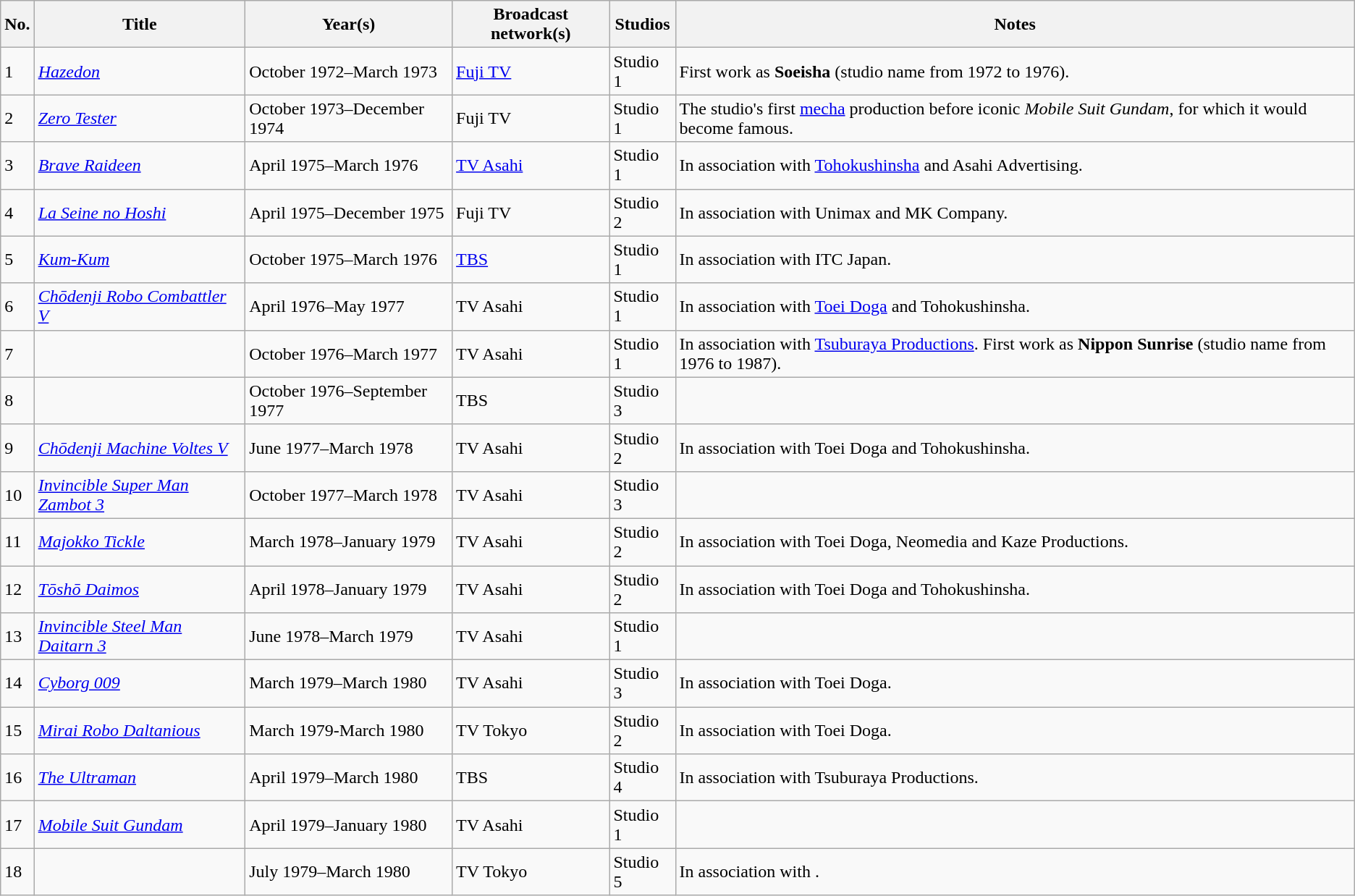<table class="wikitable sortable">
<tr>
<th>No.</th>
<th>Title</th>
<th>Year(s)</th>
<th>Broadcast network(s)</th>
<th>Studios</th>
<th>Notes</th>
</tr>
<tr>
<td>1</td>
<td><em><a href='#'>Hazedon</a></em></td>
<td>October 1972–March 1973</td>
<td><a href='#'>Fuji TV</a></td>
<td>Studio 1</td>
<td>First work as <strong>Soeisha</strong> (studio name from 1972 to 1976).</td>
</tr>
<tr>
<td>2</td>
<td><em><a href='#'>Zero Tester</a></em></td>
<td>October 1973–December 1974</td>
<td>Fuji TV</td>
<td>Studio 1</td>
<td>The studio's first <a href='#'>mecha</a> production before iconic <em>Mobile Suit Gundam</em>, for which it would become famous.</td>
</tr>
<tr>
<td>3</td>
<td><em><a href='#'>Brave Raideen</a></em></td>
<td>April 1975–March 1976</td>
<td><a href='#'>TV Asahi</a></td>
<td>Studio 1</td>
<td>In association with <a href='#'>Tohokushinsha</a> and Asahi Advertising.</td>
</tr>
<tr>
<td>4</td>
<td><em><a href='#'>La Seine no Hoshi</a></em></td>
<td>April 1975–December 1975</td>
<td>Fuji TV</td>
<td>Studio 2</td>
<td>In association with Unimax and MK Company.</td>
</tr>
<tr>
<td>5</td>
<td><em><a href='#'>Kum-Kum</a></em></td>
<td>October 1975–March 1976</td>
<td><a href='#'>TBS</a></td>
<td>Studio 1</td>
<td>In association with ITC Japan.</td>
</tr>
<tr>
<td>6</td>
<td><em><a href='#'>Chōdenji Robo Combattler V</a></em></td>
<td>April 1976–May 1977</td>
<td>TV Asahi</td>
<td>Studio 1</td>
<td>In association with <a href='#'>Toei Doga</a> and Tohokushinsha.</td>
</tr>
<tr>
<td>7</td>
<td><em></em></td>
<td>October 1976–March 1977</td>
<td>TV Asahi</td>
<td>Studio 1</td>
<td>In association with <a href='#'>Tsuburaya Productions</a>. First work as <strong>Nippon Sunrise</strong> (studio name from 1976 to 1987).</td>
</tr>
<tr>
<td>8</td>
<td><em></em></td>
<td>October 1976–September 1977</td>
<td>TBS</td>
<td>Studio 3</td>
<td></td>
</tr>
<tr>
<td>9</td>
<td><em><a href='#'>Chōdenji Machine Voltes V</a></em></td>
<td>June 1977–March 1978</td>
<td>TV Asahi</td>
<td>Studio 2</td>
<td>In association with Toei Doga and Tohokushinsha.</td>
</tr>
<tr>
<td>10</td>
<td><em><a href='#'>Invincible Super Man Zambot 3</a></em></td>
<td>October 1977–March 1978</td>
<td>TV Asahi</td>
<td>Studio 3</td>
<td></td>
</tr>
<tr>
<td>11</td>
<td><em><a href='#'>Majokko Tickle</a></em></td>
<td>March 1978–January 1979</td>
<td>TV Asahi</td>
<td>Studio 2</td>
<td>In association with Toei Doga, Neomedia and Kaze Productions.</td>
</tr>
<tr>
<td>12</td>
<td><em><a href='#'>Tōshō Daimos</a></em></td>
<td>April 1978–January 1979</td>
<td>TV Asahi</td>
<td>Studio 2</td>
<td>In association with Toei Doga and Tohokushinsha.</td>
</tr>
<tr>
<td>13</td>
<td><em><a href='#'>Invincible Steel Man Daitarn 3</a></em></td>
<td>June 1978–March 1979</td>
<td>TV Asahi</td>
<td>Studio 1</td>
<td></td>
</tr>
<tr>
<td>14</td>
<td><em><a href='#'>Cyborg 009</a></em></td>
<td>March 1979–March 1980</td>
<td>TV Asahi</td>
<td>Studio 3</td>
<td>In association with Toei Doga.</td>
</tr>
<tr>
<td>15</td>
<td><em><a href='#'>Mirai Robo Daltanious</a></em></td>
<td>March 1979-March 1980</td>
<td>TV Tokyo</td>
<td>Studio 2</td>
<td>In association with Toei Doga.</td>
</tr>
<tr>
<td>16</td>
<td><em><a href='#'>The Ultraman</a></em></td>
<td>April 1979–March 1980</td>
<td>TBS</td>
<td>Studio 4</td>
<td>In association with Tsuburaya Productions.</td>
</tr>
<tr>
<td>17</td>
<td><em><a href='#'>Mobile Suit Gundam</a></em></td>
<td>April 1979–January 1980</td>
<td>TV Asahi</td>
<td>Studio 1</td>
<td></td>
</tr>
<tr>
<td>18</td>
<td><em></em></td>
<td>July 1979–March 1980</td>
<td>TV Tokyo</td>
<td>Studio 5</td>
<td>In association with .</td>
</tr>
</table>
